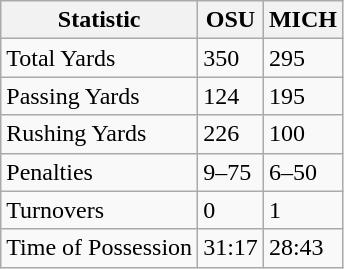<table class="wikitable">
<tr>
<th>Statistic</th>
<th>OSU</th>
<th>MICH</th>
</tr>
<tr>
<td>Total Yards</td>
<td>350</td>
<td>295</td>
</tr>
<tr>
<td>Passing Yards</td>
<td>124</td>
<td>195</td>
</tr>
<tr>
<td>Rushing Yards</td>
<td>226</td>
<td>100</td>
</tr>
<tr>
<td>Penalties</td>
<td>9–75</td>
<td>6–50</td>
</tr>
<tr>
<td>Turnovers</td>
<td>0</td>
<td>1</td>
</tr>
<tr>
<td>Time of Possession</td>
<td>31:17</td>
<td>28:43</td>
</tr>
</table>
